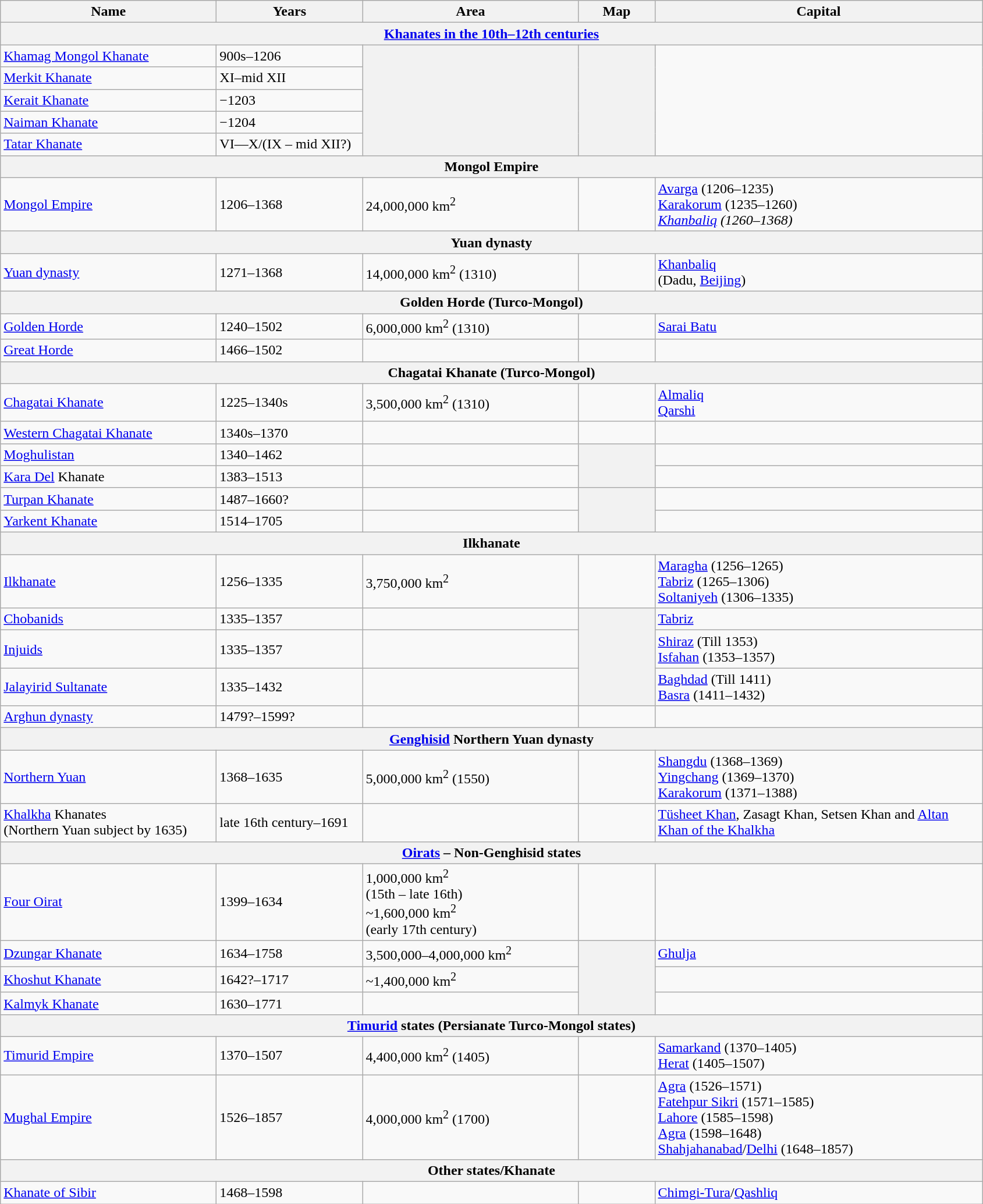<table class="wikitable">
<tr>
<th style="width:15em;">Name</th>
<th style="width:10em;">Years</th>
<th style="width:15em;">Area</th>
<th style="width:5em;">Map</th>
<th style="width:23em;">Capital</th>
</tr>
<tr>
<th colspan=10><a href='#'>Khanates in the 10th–12th centuries</a></th>
</tr>
<tr>
<td><a href='#'>Khamag Mongol Khanate</a></td>
<td>900s–1206</td>
<th rowspan=5></th>
<th rowspan=5></th>
</tr>
<tr>
<td><a href='#'>Merkit Khanate</a></td>
<td>XI–mid XII</td>
</tr>
<tr>
<td><a href='#'>Kerait Khanate</a></td>
<td>−1203</td>
</tr>
<tr>
<td><a href='#'>Naiman Khanate</a></td>
<td>−1204</td>
</tr>
<tr>
<td><a href='#'>Tatar Khanate</a></td>
<td>VI—X/(IX – mid XII?)</td>
</tr>
<tr>
<th colspan=10>Mongol Empire</th>
</tr>
<tr>
<td><a href='#'>Mongol Empire</a></td>
<td>1206–1368</td>
<td>24,000,000 km<sup>2</sup></td>
<td></td>
<td><a href='#'>Avarga</a> (1206–1235)<br><a href='#'>Karakorum</a> (1235–1260)<br><em><a href='#'>Khanbaliq</a> (1260–1368)</em></td>
</tr>
<tr>
<th colspan=10>Yuan dynasty</th>
</tr>
<tr>
<td><a href='#'>Yuan dynasty</a></td>
<td>1271–1368</td>
<td>14,000,000 km<sup>2</sup> (1310)</td>
<td></td>
<td><a href='#'>Khanbaliq</a><br>(Dadu, <a href='#'>Beijing</a>)</td>
</tr>
<tr>
<th colspan=10> Golden Horde (Turco-Mongol)</th>
</tr>
<tr>
<td><a href='#'>Golden Horde</a></td>
<td>1240–1502</td>
<td>6,000,000 km<sup>2</sup> (1310)</td>
<td></td>
<td><a href='#'>Sarai Batu</a></td>
</tr>
<tr>
<td><a href='#'>Great Horde</a></td>
<td>1466–1502</td>
<td></td>
<td></td>
<td></td>
</tr>
<tr>
<th colspan=10> Chagatai Khanate (Turco-Mongol)</th>
</tr>
<tr>
<td><a href='#'>Chagatai Khanate</a></td>
<td>1225–1340s</td>
<td>3,500,000 km<sup>2</sup> (1310)</td>
<td></td>
<td><a href='#'>Almaliq</a><br><a href='#'>Qarshi</a></td>
</tr>
<tr>
<td><a href='#'>Western Chagatai Khanate</a></td>
<td>1340s–1370</td>
<td></td>
<td></td>
<td></td>
</tr>
<tr>
<td><a href='#'>Moghulistan</a></td>
<td>1340–1462</td>
<td></td>
<th rowspan=2></th>
<td></td>
</tr>
<tr>
<td><a href='#'>Kara Del</a> Khanate</td>
<td>1383–1513</td>
<td></td>
<td></td>
</tr>
<tr>
<td><a href='#'>Turpan Khanate</a></td>
<td>1487–1660?</td>
<td></td>
<th rowspan=2></th>
<td></td>
</tr>
<tr>
<td><a href='#'>Yarkent Khanate</a></td>
<td>1514–1705</td>
<td></td>
<td></td>
</tr>
<tr>
<th colspan=10> Ilkhanate</th>
</tr>
<tr>
<td><a href='#'>Ilkhanate</a></td>
<td>1256–1335</td>
<td>3,750,000 km<sup>2</sup><br></td>
<td></td>
<td><a href='#'>Maragha</a> (1256–1265)<br><a href='#'>Tabriz</a> (1265–1306)<br><a href='#'>Soltaniyeh</a> (1306–1335)</td>
</tr>
<tr>
<td><a href='#'>Chobanids</a></td>
<td>1335–1357</td>
<td></td>
<th rowspan=3></th>
<td><a href='#'>Tabriz</a></td>
</tr>
<tr>
<td><a href='#'>Injuids</a></td>
<td>1335–1357</td>
<td></td>
<td><a href='#'>Shiraz</a> (Till 1353)<br><a href='#'>Isfahan</a> (1353–1357)</td>
</tr>
<tr>
<td><a href='#'>Jalayirid Sultanate</a></td>
<td>1335–1432</td>
<td></td>
<td><a href='#'>Baghdad</a> (Till 1411)<br><a href='#'>Basra</a> (1411–1432)</td>
</tr>
<tr>
<td><a href='#'>Arghun dynasty</a></td>
<td>1479?–1599?</td>
<td></td>
<td></td>
<td></td>
</tr>
<tr>
<th colspan=10><a href='#'>Genghisid</a> Northern Yuan dynasty</th>
</tr>
<tr>
<td><a href='#'>Northern Yuan</a><br></td>
<td>1368–1635</td>
<td>5,000,000 km<sup>2</sup> (1550)</td>
<td></td>
<td><a href='#'>Shangdu</a> (1368–1369)<br><a href='#'>Yingchang</a> (1369–1370)<br><a href='#'>Karakorum</a> (1371–1388)</td>
</tr>
<tr>
<td><a href='#'>Khalkha</a> Khanates<br>(Northern Yuan subject by 1635)</td>
<td>late 16th century–1691</td>
<td></td>
<td></td>
<td><a href='#'>Tüsheet Khan</a>, Zasagt Khan, Setsen Khan and <a href='#'>Altan Khan of the Khalkha</a></td>
</tr>
<tr>
<th colspan=10><a href='#'>Oirats</a> – Non-Genghisid states</th>
</tr>
<tr>
<td><a href='#'>Four Oirat</a></td>
<td>1399–1634</td>
<td>1,000,000 km<sup>2</sup><br>(15th – late 16th)<br> ~1,600,000 km<sup>2</sup><br>(early 17th century)</td>
<td></td>
<td></td>
</tr>
<tr>
<td><a href='#'>Dzungar Khanate</a></td>
<td>1634–1758</td>
<td>3,500,000–4,000,000 km<sup>2</sup></td>
<th rowspan=3></th>
<td><a href='#'>Ghulja</a></td>
</tr>
<tr>
<td><a href='#'>Khoshut Khanate</a></td>
<td>1642?–1717</td>
<td>~1,400,000 km<sup>2</sup></td>
<td></td>
</tr>
<tr>
<td><a href='#'>Kalmyk Khanate</a></td>
<td>1630–1771</td>
<td></td>
<td></td>
</tr>
<tr>
<th colspan=10><a href='#'>Timurid</a> states (Persianate Turco-Mongol states)</th>
</tr>
<tr>
<td><a href='#'>Timurid Empire</a></td>
<td>1370–1507</td>
<td>4,400,000 km<sup>2</sup> (1405)</td>
<td></td>
<td><a href='#'>Samarkand</a> (1370–1405)<br><a href='#'>Herat</a> (1405–1507)</td>
</tr>
<tr>
<td><a href='#'>Mughal Empire</a></td>
<td>1526–1857</td>
<td>4,000,000 km<sup>2</sup> (1700)</td>
<td></td>
<td><a href='#'>Agra</a> (1526–1571)<br><a href='#'>Fatehpur Sikri</a> (1571–1585)<br><a href='#'>Lahore</a> (1585–1598)<br><a href='#'>Agra</a> (1598–1648)<br><a href='#'>Shahjahanabad</a>/<a href='#'>Delhi</a> (1648–1857)</td>
</tr>
<tr>
<th colspan=10>Other states/Khanate</th>
</tr>
<tr>
<td><a href='#'>Khanate of Sibir</a></td>
<td>1468–1598</td>
<td></td>
<td></td>
<td><a href='#'>Chimgi-Tura</a>/<a href='#'>Qashliq</a></td>
</tr>
</table>
